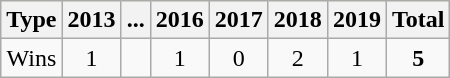<table class="wikitable">
<tr style="background:#ffc;">
<th scope="col">Type</th>
<th scope="col">2013</th>
<th scope="col">...</th>
<th scope="col">2016</th>
<th scope="col">2017</th>
<th scope="col">2018</th>
<th scope="col">2019</th>
<th scope="col">Total</th>
</tr>
<tr align=center>
<td>Wins</td>
<td>1</td>
<td></td>
<td>1</td>
<td>0</td>
<td>2</td>
<td>1</td>
<td><strong>5</strong></td>
</tr>
</table>
